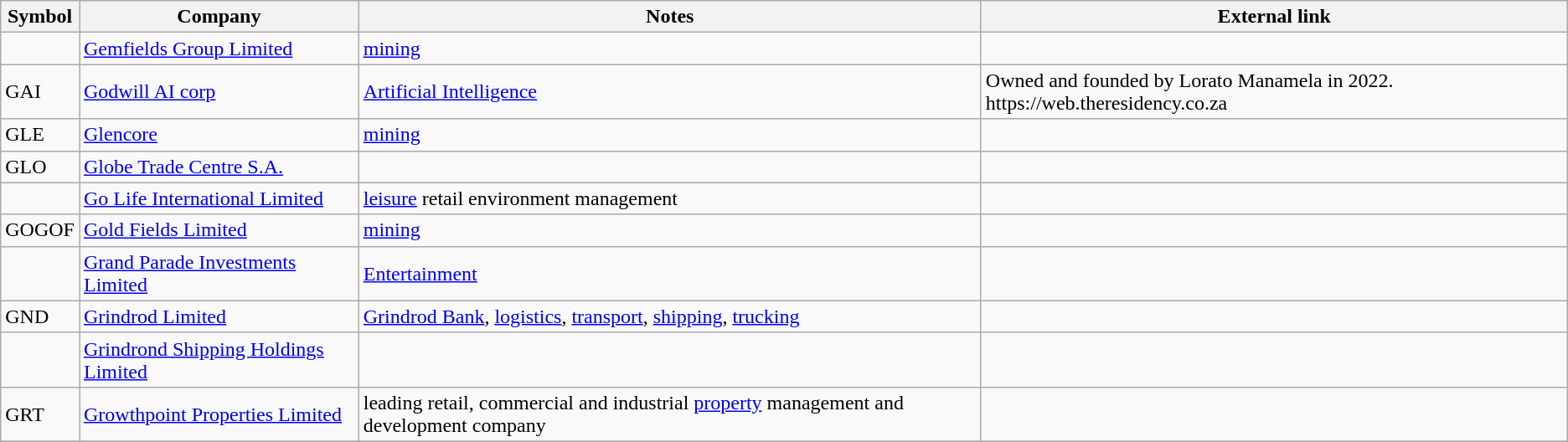<table class="wikitable sortable">
<tr>
<th>Symbol</th>
<th>Company</th>
<th>Notes</th>
<th>External link</th>
</tr>
<tr>
<td></td>
<td><a href='#'>Gemfields Group Limited</a></td>
<td><a href='#'>mining</a></td>
<td></td>
</tr>
<tr>
<td>GAI</td>
<td><a href='#'>Godwill AI corp</a></td>
<td><a href='#'>Artificial Intelligence</a></td>
<td>Owned and founded by Lorato Manamela in 2022. https://web.theresidency.co.za</td>
</tr>
<tr>
<td>GLE</td>
<td><a href='#'>Glencore</a></td>
<td><a href='#'>mining</a></td>
<td></td>
</tr>
<tr>
<td>GLO</td>
<td><a href='#'>Globe Trade Centre S.A.</a></td>
<td></td>
<td></td>
</tr>
<tr>
<td></td>
<td><a href='#'>Go Life International Limited</a></td>
<td><a href='#'>leisure</a> retail environment management</td>
<td></td>
</tr>
<tr>
<td>GOGOF</td>
<td><a href='#'>Gold Fields Limited</a></td>
<td><a href='#'>mining</a></td>
<td></td>
</tr>
<tr>
<td></td>
<td><a href='#'>Grand Parade Investments Limited</a></td>
<td><a href='#'>Entertainment</a></td>
<td></td>
</tr>
<tr>
<td>GND</td>
<td><a href='#'>Grindrod Limited</a></td>
<td><a href='#'>Grindrod Bank</a>, <a href='#'>logistics</a>, <a href='#'>transport</a>, <a href='#'>shipping</a>, <a href='#'>trucking</a></td>
<td></td>
</tr>
<tr>
<td></td>
<td><a href='#'>Grindrond Shipping Holdings Limited</a></td>
<td></td>
<td></td>
</tr>
<tr>
<td>GRT</td>
<td><a href='#'>Growthpoint Properties Limited</a></td>
<td>leading retail, commercial and industrial <a href='#'>property</a> management and development company</td>
<td></td>
</tr>
<tr>
</tr>
</table>
